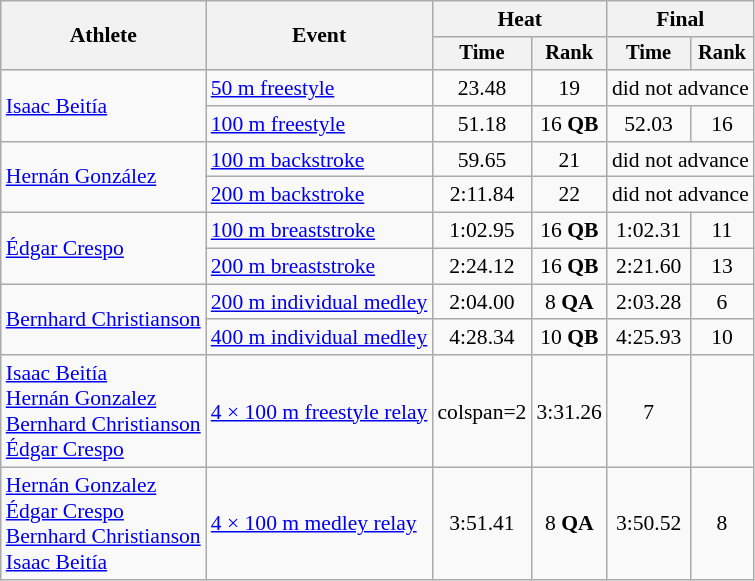<table class=wikitable style="font-size:90%">
<tr>
<th rowspan="2">Athlete</th>
<th rowspan="2">Event</th>
<th colspan="2">Heat</th>
<th colspan="2">Final</th>
</tr>
<tr style="font-size:95%">
<th>Time</th>
<th>Rank</th>
<th>Time</th>
<th>Rank</th>
</tr>
<tr align=center>
<td align=left rowspan=2><a href='#'>Isaac Beitía</a></td>
<td align=left><a href='#'>50 m freestyle</a></td>
<td>23.48</td>
<td>19</td>
<td colspan="2">did not advance</td>
</tr>
<tr align=center>
<td align=left><a href='#'>100 m freestyle</a></td>
<td>51.18</td>
<td>16 <strong>QB</strong></td>
<td>52.03</td>
<td>16</td>
</tr>
<tr align=center>
<td align=left rowspan=2><a href='#'>Hernán González</a></td>
<td align=left><a href='#'>100 m backstroke</a></td>
<td>59.65</td>
<td>21</td>
<td colspan="2">did not advance</td>
</tr>
<tr align=center>
<td align=left><a href='#'>200 m backstroke</a></td>
<td>2:11.84</td>
<td>22</td>
<td colspan="2">did not advance</td>
</tr>
<tr align=center>
<td align=left rowspan="2"><a href='#'>Édgar Crespo</a></td>
<td align=left><a href='#'>100 m breaststroke</a></td>
<td>1:02.95</td>
<td>16 <strong>QB</strong></td>
<td>1:02.31</td>
<td>11</td>
</tr>
<tr align=center>
<td align=left><a href='#'>200 m breaststroke</a></td>
<td>2:24.12</td>
<td>16 <strong>QB</strong></td>
<td>2:21.60</td>
<td>13</td>
</tr>
<tr align=center>
<td align=left rowspan="2"><a href='#'>Bernhard Christianson</a></td>
<td align=left><a href='#'>200 m individual medley</a></td>
<td>2:04.00</td>
<td>8 <strong>QA</strong></td>
<td>2:03.28</td>
<td>6</td>
</tr>
<tr align=center>
<td align=left><a href='#'>400 m individual medley</a></td>
<td>4:28.34</td>
<td>10 <strong>QB</strong></td>
<td>4:25.93</td>
<td>10</td>
</tr>
<tr align=center>
<td align=left><a href='#'>Isaac Beitía</a><br><a href='#'>Hernán Gonzalez</a><br><a href='#'>Bernhard Christianson</a><br><a href='#'>Édgar Crespo</a></td>
<td align=left><a href='#'>4 × 100 m freestyle relay</a></td>
<td>colspan=2 </td>
<td>3:31.26</td>
<td>7</td>
</tr>
<tr align=center>
<td align=left><a href='#'>Hernán Gonzalez</a><br><a href='#'>Édgar Crespo</a><br><a href='#'>Bernhard Christianson</a><br><a href='#'>Isaac Beitía</a></td>
<td align=left><a href='#'>4 × 100 m medley relay</a></td>
<td>3:51.41</td>
<td>8 <strong>QA</strong></td>
<td>3:50.52</td>
<td>8</td>
</tr>
</table>
